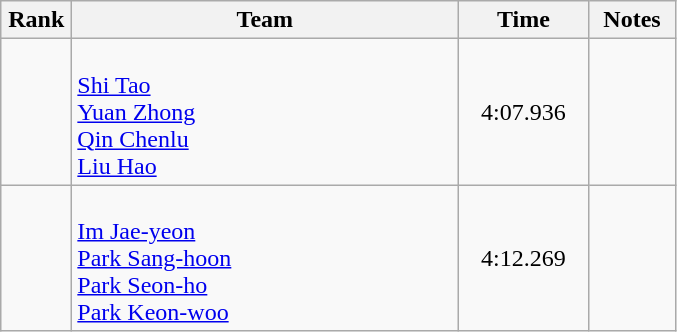<table class=wikitable style="text-align:center">
<tr>
<th width=40>Rank</th>
<th width=250>Team</th>
<th width=80>Time</th>
<th width=50>Notes</th>
</tr>
<tr>
<td></td>
<td align=left><br><a href='#'>Shi Tao</a><br><a href='#'>Yuan Zhong</a><br><a href='#'>Qin Chenlu</a><br><a href='#'>Liu Hao</a></td>
<td>4:07.936</td>
<td></td>
</tr>
<tr>
<td></td>
<td align=left><br><a href='#'>Im Jae-yeon</a><br><a href='#'>Park Sang-hoon</a><br><a href='#'>Park Seon-ho</a><br><a href='#'>Park Keon-woo</a></td>
<td>4:12.269</td>
<td></td>
</tr>
</table>
